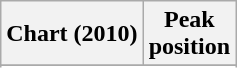<table class="wikitable sortable plainrowheaders" style="text-align:center">
<tr>
<th scope="col">Chart (2010)</th>
<th scope="col">Peak<br> position</th>
</tr>
<tr>
</tr>
<tr>
</tr>
<tr>
</tr>
<tr>
</tr>
<tr>
</tr>
<tr>
</tr>
<tr>
</tr>
</table>
